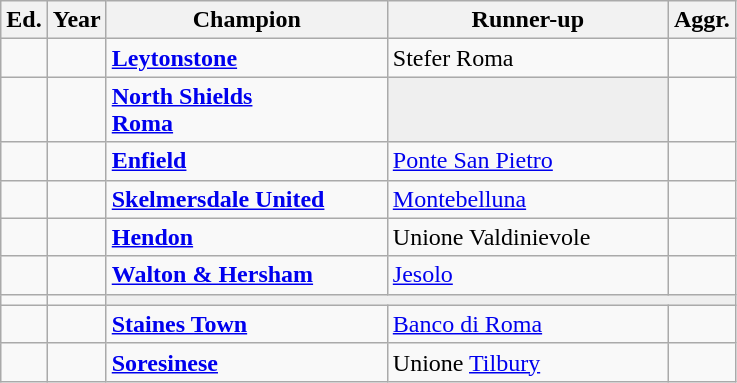<table class="wikitable sortable">
<tr>
<th width= px>Ed.</th>
<th width= px>Year</th>
<th width= 180px> Champion</th>
<th width= 180px> Runner-up</th>
<th width= px>Aggr.</th>
</tr>
<tr>
<td></td>
<td></td>
<td> <strong><a href='#'>Leytonstone</a></strong></td>
<td> Stefer Roma</td>
<td></td>
</tr>
<tr>
<td></td>
<td></td>
<td> <strong><a href='#'>North Shields</a></strong><br> <strong><a href='#'>Roma</a></strong></td>
<td bgcolor=#efefef></td>
<td></td>
</tr>
<tr>
<td></td>
<td></td>
<td> <strong><a href='#'>Enfield</a></strong></td>
<td> <a href='#'>Ponte San Pietro</a></td>
<td></td>
</tr>
<tr>
<td></td>
<td></td>
<td> <strong><a href='#'>Skelmersdale United</a></strong></td>
<td> <a href='#'>Montebelluna</a></td>
<td></td>
</tr>
<tr>
<td></td>
<td></td>
<td> <strong><a href='#'>Hendon</a></strong></td>
<td> Unione Valdinievole</td>
<td></td>
</tr>
<tr>
<td></td>
<td></td>
<td> <strong><a href='#'>Walton & Hersham</a></strong></td>
<td> <a href='#'>Jesolo</a></td>
<td></td>
</tr>
<tr>
<td></td>
<td></td>
<td colspan=3 bgcolor=#efefef></td>
</tr>
<tr>
<td></td>
<td></td>
<td> <strong><a href='#'>Staines Town</a></strong></td>
<td> <a href='#'>Banco di Roma</a></td>
<td></td>
</tr>
<tr>
<td></td>
<td></td>
<td> <strong><a href='#'>Soresinese</a></strong></td>
<td> Unione <a href='#'>Tilbury</a></td>
<td></td>
</tr>
</table>
